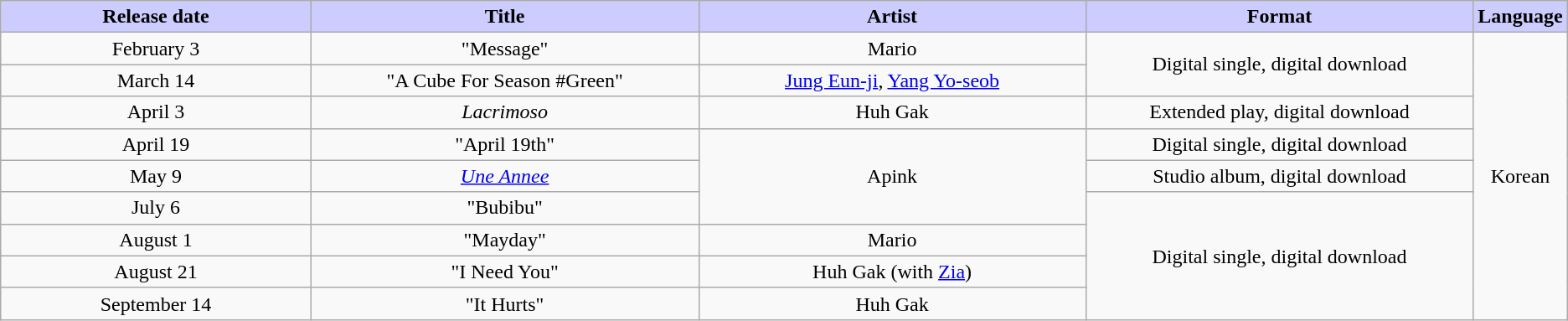<table class="wikitable" style="text-align:center">
<tr>
<th style="background:#CCF" width=20%>Release date</th>
<th style="background:#CCF" width=25%>Title</th>
<th style="background:#CCF" width=25%>Artist</th>
<th style="background:#CCF" width=25%>Format</th>
<th style="background:#CCF" width=25%>Language</th>
</tr>
<tr>
<td>February 3</td>
<td>"Message"</td>
<td>Mario</td>
<td rowspan="2">Digital single, digital download</td>
<td rowspan="9">Korean</td>
</tr>
<tr>
<td>March 14</td>
<td>"A Cube For Season #Green"</td>
<td><a href='#'>Jung Eun-ji</a>, <a href='#'>Yang Yo-seob</a></td>
</tr>
<tr>
<td>April 3</td>
<td><em>Lacrimoso</em></td>
<td>Huh Gak</td>
<td>Extended play, digital download</td>
</tr>
<tr>
<td>April 19</td>
<td>"April 19th"</td>
<td rowspan="3">Apink</td>
<td>Digital single, digital download</td>
</tr>
<tr>
<td>May 9</td>
<td><em><a href='#'>Une Annee</a></em></td>
<td>Studio album, digital download</td>
</tr>
<tr>
<td>July 6</td>
<td>"Bubibu"</td>
<td rowspan="4">Digital single, digital download</td>
</tr>
<tr>
<td>August 1</td>
<td>"Mayday"</td>
<td>Mario</td>
</tr>
<tr>
<td>August 21</td>
<td>"I Need You"</td>
<td>Huh Gak (with <a href='#'>Zia</a>)</td>
</tr>
<tr>
<td>September 14</td>
<td>"It Hurts"</td>
<td>Huh Gak</td>
</tr>
</table>
